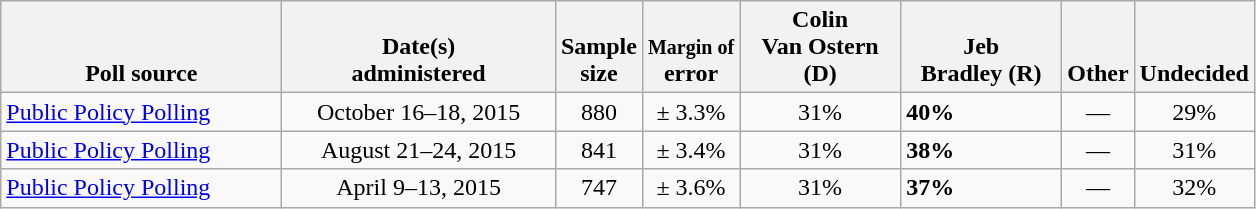<table class="wikitable">
<tr valign= bottom>
<th style="width:180px;">Poll source</th>
<th style="width:175px;">Date(s)<br>administered</th>
<th class=small>Sample<br>size</th>
<th><small>Margin of</small><br>error</th>
<th style="width:100px;">Colin<br>Van Ostern (D)</th>
<th style="width:100px;">Jeb<br>Bradley (R)</th>
<th>Other</th>
<th>Undecided</th>
</tr>
<tr>
<td><a href='#'>Public Policy Polling</a></td>
<td align=center>October 16–18, 2015</td>
<td align=center>880</td>
<td align=center>± 3.3%</td>
<td align=center>31%</td>
<td><strong>40%</strong></td>
<td align=center>—</td>
<td align=center>29%</td>
</tr>
<tr>
<td><a href='#'>Public Policy Polling</a></td>
<td align=center>August 21–24, 2015</td>
<td align=center>841</td>
<td align=center>± 3.4%</td>
<td align=center>31%</td>
<td><strong>38%</strong></td>
<td align=center>—</td>
<td align=center>31%</td>
</tr>
<tr>
<td><a href='#'>Public Policy Polling</a></td>
<td align=center>April 9–13, 2015</td>
<td align=center>747</td>
<td align=center>± 3.6%</td>
<td align=center>31%</td>
<td><strong>37%</strong></td>
<td align=center>—</td>
<td align=center>32%</td>
</tr>
</table>
